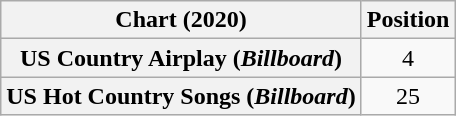<table class="wikitable plainrowheaders" style="text-align:center">
<tr>
<th scope="col">Chart (2020)</th>
<th scope="col">Position</th>
</tr>
<tr>
<th scope="row">US Country Airplay (<em>Billboard</em>)</th>
<td>4</td>
</tr>
<tr>
<th scope="row">US Hot Country Songs (<em>Billboard</em>)</th>
<td>25</td>
</tr>
</table>
